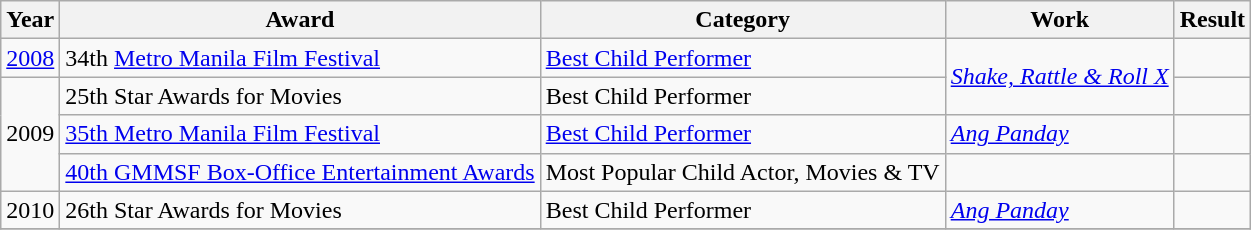<table class="wikitable">
<tr>
<th>Year</th>
<th>Award</th>
<th>Category</th>
<th>Work</th>
<th>Result</th>
</tr>
<tr>
<td><a href='#'>2008</a></td>
<td>34th <a href='#'>Metro Manila Film Festival</a></td>
<td><a href='#'>Best Child Performer</a></td>
<td rowspan=2><em><a href='#'>Shake, Rattle & Roll X</a></em></td>
<td></td>
</tr>
<tr>
<td rowspan="3">2009</td>
<td>25th Star Awards for Movies</td>
<td>Best Child Performer</td>
<td></td>
</tr>
<tr>
<td><a href='#'>35th Metro Manila Film Festival</a></td>
<td><a href='#'>Best Child Performer</a></td>
<td><em><a href='#'>Ang Panday</a></em></td>
<td></td>
</tr>
<tr>
<td><a href='#'>40th GMMSF Box-Office Entertainment Awards</a></td>
<td>Most Popular Child Actor, Movies & TV</td>
<td></td>
<td></td>
</tr>
<tr>
<td>2010</td>
<td>26th Star Awards for Movies</td>
<td>Best Child Performer</td>
<td><em><a href='#'>Ang Panday</a></em></td>
<td></td>
</tr>
<tr>
</tr>
</table>
